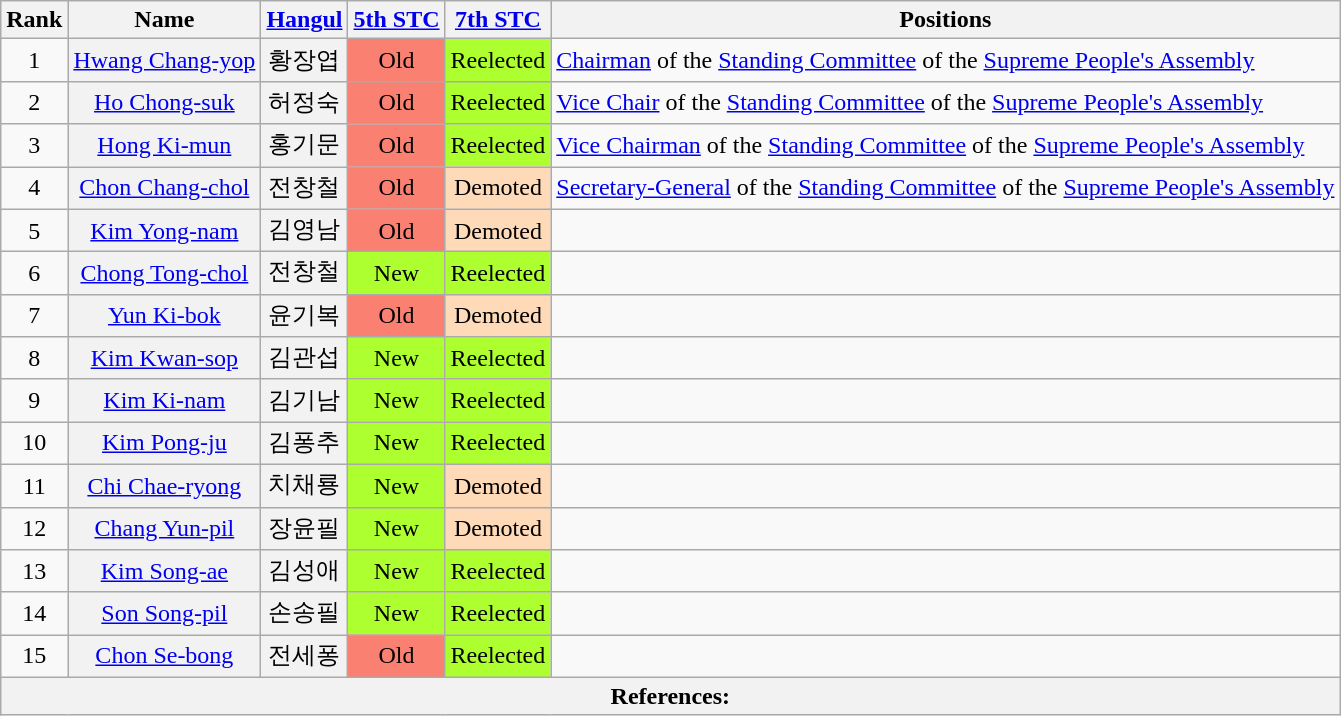<table class="wikitable sortable">
<tr>
<th>Rank</th>
<th>Name</th>
<th class="unsortable"><a href='#'>Hangul</a></th>
<th><a href='#'>5th STC</a></th>
<th><a href='#'>7th STC</a></th>
<th>Positions</th>
</tr>
<tr>
<td align="center">1</td>
<th align="center" scope="row" style="font-weight:normal;"><a href='#'>Hwang Chang-yop</a></th>
<th align="center" scope="row" style="font-weight:normal;">황장엽</th>
<td style="background: Salmon" align="center">Old</td>
<td align="center" style="background: GreenYellow">Reelected</td>
<td><a href='#'>Chairman</a> of the <a href='#'>Standing Committee</a> of the <a href='#'>Supreme People's Assembly</a></td>
</tr>
<tr>
<td align="center">2</td>
<th align="center" scope="row" style="font-weight:normal;"><a href='#'>Ho Chong-suk</a></th>
<th align="center" scope="row" style="font-weight:normal;">허정숙</th>
<td style="background: Salmon" align="center">Old</td>
<td align="center" style="background: GreenYellow">Reelected</td>
<td><a href='#'>Vice Chair</a> of the <a href='#'>Standing Committee</a> of the <a href='#'>Supreme People's Assembly</a></td>
</tr>
<tr>
<td align="center">3</td>
<th align="center" scope="row" style="font-weight:normal;"><a href='#'>Hong Ki-mun</a></th>
<th align="center" scope="row" style="font-weight:normal;">홍기문</th>
<td style="background: Salmon" align="center">Old</td>
<td align="center" style="background: GreenYellow">Reelected</td>
<td><a href='#'>Vice Chairman</a> of the <a href='#'>Standing Committee</a> of the <a href='#'>Supreme People's Assembly</a></td>
</tr>
<tr>
<td align="center">4</td>
<th align="center" scope="row" style="font-weight:normal;"><a href='#'>Chon Chang-chol</a></th>
<th align="center" scope="row" style="font-weight:normal;">전창철</th>
<td style="background: Salmon" align="center">Old</td>
<td style="background: PeachPuff" align="center">Demoted</td>
<td><a href='#'>Secretary-General</a> of the <a href='#'>Standing Committee</a> of the <a href='#'>Supreme People's Assembly</a></td>
</tr>
<tr>
<td align="center">5</td>
<th align="center" scope="row" style="font-weight:normal;"><a href='#'>Kim Yong-nam</a></th>
<th align="center" scope="row" style="font-weight:normal;">김영남</th>
<td style="background: Salmon" align="center">Old</td>
<td style="background: PeachPuff" align="center">Demoted</td>
<td></td>
</tr>
<tr>
<td align="center">6</td>
<th align="center" scope="row" style="font-weight:normal;"><a href='#'>Chong Tong-chol</a></th>
<th align="center" scope="row" style="font-weight:normal;">전창철</th>
<td align="center" style="background: GreenYellow">New</td>
<td align="center" style="background: GreenYellow">Reelected</td>
<td></td>
</tr>
<tr>
<td align="center">7</td>
<th align="center" scope="row" style="font-weight:normal;"><a href='#'>Yun Ki-bok</a></th>
<th align="center" scope="row" style="font-weight:normal;">윤기복</th>
<td style="background: Salmon" align="center">Old</td>
<td style="background: PeachPuff" align="center">Demoted</td>
<td></td>
</tr>
<tr>
<td align="center">8</td>
<th align="center" scope="row" style="font-weight:normal;"><a href='#'>Kim Kwan-sop</a></th>
<th align="center" scope="row" style="font-weight:normal;">김관섭</th>
<td align="center" style="background: GreenYellow">New</td>
<td align="center" style="background: GreenYellow">Reelected</td>
<td></td>
</tr>
<tr>
<td align="center">9</td>
<th align="center" scope="row" style="font-weight:normal;"><a href='#'>Kim Ki-nam</a></th>
<th align="center" scope="row" style="font-weight:normal;">김기남</th>
<td align="center" style="background: GreenYellow">New</td>
<td align="center" style="background: GreenYellow">Reelected</td>
<td></td>
</tr>
<tr>
<td align="center">10</td>
<th align="center" scope="row" style="font-weight:normal;"><a href='#'>Kim Pong-ju</a></th>
<th align="center" scope="row" style="font-weight:normal;">김퐁추</th>
<td align="center" style="background: GreenYellow">New</td>
<td align="center" style="background: GreenYellow">Reelected</td>
<td></td>
</tr>
<tr>
<td align="center">11</td>
<th align="center" scope="row" style="font-weight:normal;"><a href='#'>Chi Chae-ryong</a></th>
<th align="center" scope="row" style="font-weight:normal;">치채룡</th>
<td align="center" style="background: GreenYellow">New</td>
<td style="background: PeachPuff" align="center">Demoted</td>
<td></td>
</tr>
<tr>
<td align="center">12</td>
<th align="center" scope="row" style="font-weight:normal;"><a href='#'>Chang Yun-pil</a></th>
<th align="center" scope="row" style="font-weight:normal;">장윤필</th>
<td align="center" style="background: GreenYellow">New</td>
<td style="background: PeachPuff" align="center">Demoted</td>
<td></td>
</tr>
<tr>
<td align="center">13</td>
<th align="center" scope="row" style="font-weight:normal;"><a href='#'>Kim Song-ae</a></th>
<th align="center" scope="row" style="font-weight:normal;">김성애</th>
<td align="center" style="background: GreenYellow">New</td>
<td align="center" style="background: GreenYellow">Reelected</td>
<td></td>
</tr>
<tr>
<td align="center">14</td>
<th align="center" scope="row" style="font-weight:normal;"><a href='#'>Son Song-pil</a></th>
<th align="center" scope="row" style="font-weight:normal;">손송필</th>
<td align="center" style="background: GreenYellow">New</td>
<td align="center" style="background: GreenYellow">Reelected</td>
<td></td>
</tr>
<tr>
<td align="center">15</td>
<th align="center" scope="row" style="font-weight:normal;"><a href='#'>Chon Se-bong</a></th>
<th align="center" scope="row" style="font-weight:normal;">전세퐁</th>
<td style="background: Salmon" align="center">Old</td>
<td align="center" style="background: GreenYellow">Reelected</td>
<td></td>
</tr>
<tr>
<th colspan="6" unsortable><strong>References:</strong><br></th>
</tr>
</table>
